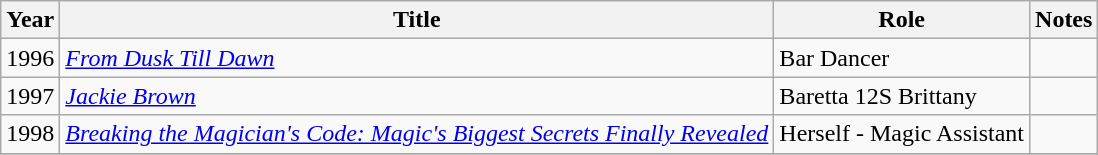<table class="wikitable sortable">
<tr>
<th>Year</th>
<th>Title</th>
<th>Role</th>
<th class="unsortable">Notes</th>
</tr>
<tr>
<td>1996</td>
<td><em><a href='#'>From Dusk Till Dawn</a></em></td>
<td>Bar Dancer</td>
<td></td>
</tr>
<tr>
<td>1997</td>
<td><em><a href='#'>Jackie Brown</a></em></td>
<td>Baretta 12S Brittany</td>
<td></td>
</tr>
<tr>
<td>1998</td>
<td><em><a href='#'>Breaking the Magician's Code: Magic's Biggest Secrets Finally Revealed</a></em></td>
<td>Herself - Magic Assistant</td>
<td></td>
</tr>
<tr>
</tr>
</table>
